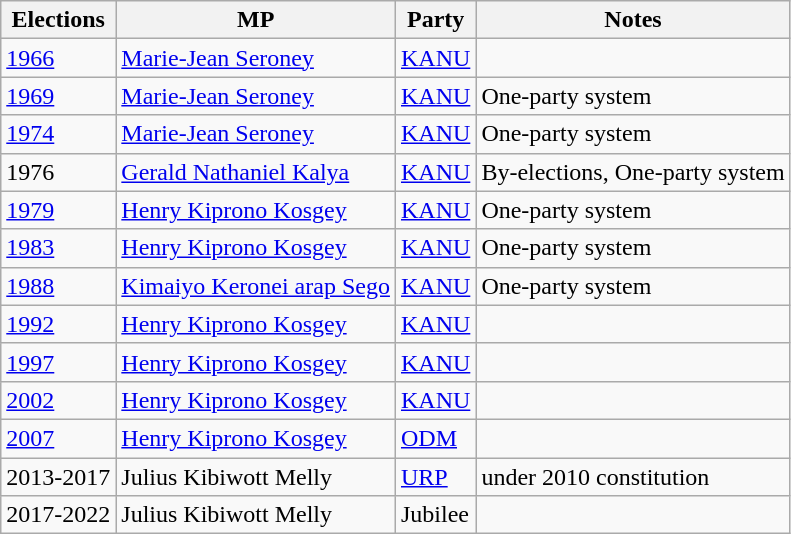<table class="wikitable">
<tr>
<th>Elections</th>
<th>MP </th>
<th>Party</th>
<th>Notes</th>
</tr>
<tr>
<td><a href='#'>1966</a></td>
<td><a href='#'>Marie-Jean Seroney</a></td>
<td><a href='#'>KANU</a></td>
<td></td>
</tr>
<tr>
<td><a href='#'>1969</a></td>
<td><a href='#'>Marie-Jean Seroney</a></td>
<td><a href='#'>KANU</a></td>
<td>One-party system</td>
</tr>
<tr>
<td><a href='#'>1974</a></td>
<td><a href='#'>Marie-Jean Seroney</a></td>
<td><a href='#'>KANU</a></td>
<td>One-party system</td>
</tr>
<tr>
<td>1976</td>
<td><a href='#'>Gerald Nathaniel Kalya</a></td>
<td><a href='#'>KANU</a></td>
<td>By-elections, One-party system</td>
</tr>
<tr>
<td><a href='#'>1979</a></td>
<td><a href='#'>Henry Kiprono Kosgey</a></td>
<td><a href='#'>KANU</a></td>
<td>One-party system</td>
</tr>
<tr>
<td><a href='#'>1983</a></td>
<td><a href='#'>Henry Kiprono Kosgey</a></td>
<td><a href='#'>KANU</a></td>
<td>One-party system</td>
</tr>
<tr>
<td><a href='#'>1988</a></td>
<td><a href='#'>Kimaiyo Keronei arap Sego</a></td>
<td><a href='#'>KANU</a></td>
<td>One-party system</td>
</tr>
<tr>
<td><a href='#'>1992</a></td>
<td><a href='#'>Henry Kiprono Kosgey</a></td>
<td><a href='#'>KANU</a></td>
<td></td>
</tr>
<tr>
<td><a href='#'>1997</a></td>
<td><a href='#'>Henry Kiprono Kosgey</a></td>
<td><a href='#'>KANU</a></td>
<td></td>
</tr>
<tr>
<td><a href='#'>2002</a></td>
<td><a href='#'>Henry Kiprono Kosgey</a></td>
<td><a href='#'>KANU</a></td>
<td></td>
</tr>
<tr>
<td><a href='#'>2007</a></td>
<td><a href='#'>Henry Kiprono Kosgey</a></td>
<td><a href='#'>ODM</a></td>
<td></td>
</tr>
<tr>
<td>2013-2017</td>
<td>Julius Kibiwott Melly</td>
<td><a href='#'>URP</a></td>
<td>under 2010 constitution</td>
</tr>
<tr>
<td>2017-2022</td>
<td>Julius Kibiwott Melly</td>
<td>Jubilee</td>
<td></td>
</tr>
</table>
